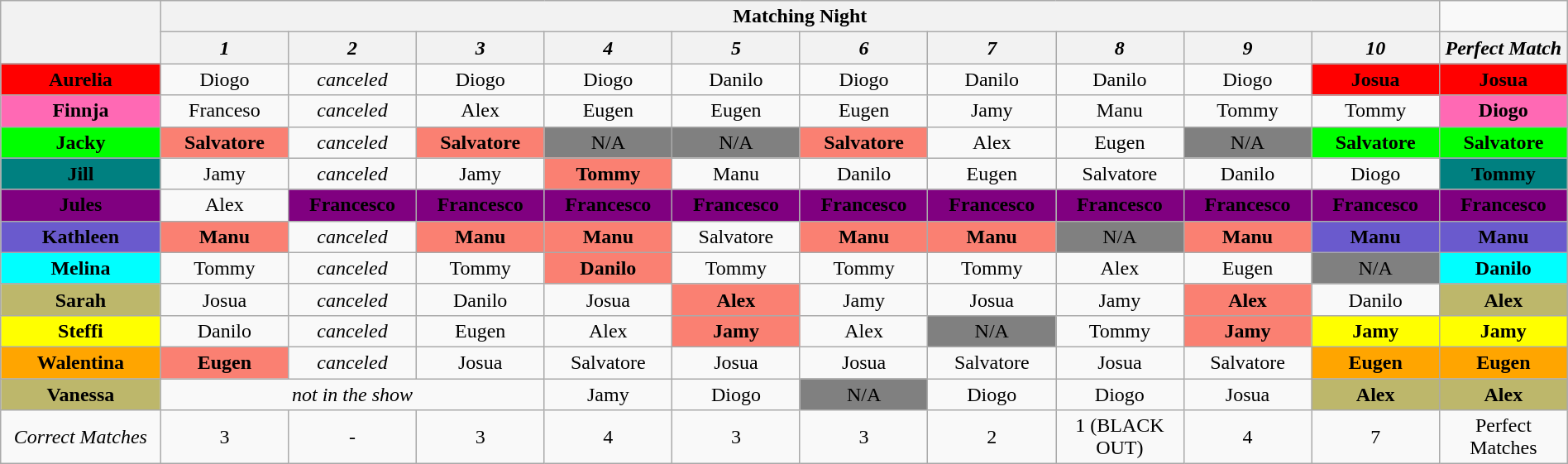<table class="wikitable nowrap" style="text-align:center; width:100%;">
<tr>
<th rowspan="2" style="width:10%;"></th>
<th colspan="10" style="text-align:center;">Matching Night</th>
</tr>
<tr>
<th style="text-align:center; width:8%;"><em>1</em></th>
<th style="text-align:center; width:8%;"><em>2</em></th>
<th style="text-align:center; width:8%;"><em>3</em></th>
<th style="text-align:center; width:8%;"><em>4</em></th>
<th style="text-align:center; width:8%;"><em>5</em></th>
<th style="text-align:center; width:8%;"><em>6</em></th>
<th style="text-align:center; width:8%;"><em>7</em></th>
<th style="text-align:center; width:8%;"><em>8</em></th>
<th style="text-align:center; width:8%;"><em>9</em></th>
<th style="text-align:center; width:8%;"><em>10</em></th>
<th style="text-align:center; width:8%;"><em>Perfect Match</em></th>
</tr>
<tr>
<td style="background:red"><strong>Aurelia</strong></td>
<td>Diogo</td>
<td><em>canceled</em></td>
<td>Diogo</td>
<td>Diogo</td>
<td>Danilo</td>
<td>Diogo</td>
<td>Danilo</td>
<td>Danilo</td>
<td>Diogo</td>
<td style="background:red"><strong>Josua</strong></td>
<td style="background:red"><strong>Josua</strong></td>
</tr>
<tr>
<td style="background:hotpink"><strong>Finnja</strong></td>
<td>Franceso</td>
<td><em>canceled</em></td>
<td>Alex</td>
<td>Eugen</td>
<td>Eugen</td>
<td>Eugen</td>
<td>Jamy</td>
<td>Manu</td>
<td>Tommy</td>
<td>Tommy</td>
<td style="background:hotpink"><strong>Diogo</strong></td>
</tr>
<tr>
<td style="background:lime"><strong>Jacky</strong></td>
<td style="background:salmon"><strong>Salvatore</strong></td>
<td><em>canceled</em></td>
<td style="background:salmon"><strong>Salvatore</strong></td>
<td style="background:gray">N/A</td>
<td style="background:gray">N/A</td>
<td style="background:salmon"><strong>Salvatore</strong></td>
<td>Alex</td>
<td>Eugen</td>
<td style="background:gray">N/A</td>
<td style="background:lime"><strong>Salvatore</strong></td>
<td style="background:lime"><strong>Salvatore</strong></td>
</tr>
<tr>
<td style="background:teal"><strong>Jill</strong></td>
<td>Jamy</td>
<td><em>canceled</em></td>
<td>Jamy</td>
<td style="background:salmon"><strong>Tommy</strong></td>
<td>Manu</td>
<td>Danilo</td>
<td>Eugen</td>
<td>Salvatore</td>
<td>Danilo</td>
<td>Diogo</td>
<td style="background:teal"><strong>Tommy</strong></td>
</tr>
<tr>
<td style="background:purple"><strong>Jules</strong></td>
<td>Alex</td>
<td style="background:purple"><strong>Francesco</strong></td>
<td style="background:purple"><strong>Francesco</strong></td>
<td style="background:purple"><strong>Francesco</strong></td>
<td style="background:purple"><strong>Francesco</strong></td>
<td style="background:purple"><strong>Francesco</strong></td>
<td style="background:purple"><strong>Francesco</strong></td>
<td style="background:purple"><strong>Francesco</strong></td>
<td style="background:purple"><strong>Francesco</strong></td>
<td style="background:purple"><strong>Francesco</strong></td>
<td style="background:purple"><strong>Francesco</strong></td>
</tr>
<tr>
<td style="background:slateblue"><strong>Kathleen</strong></td>
<td style="background:salmon"><strong>Manu</strong></td>
<td><em>canceled</em></td>
<td style="background:salmon"><strong>Manu</strong></td>
<td style="background:salmon"><strong>Manu</strong></td>
<td>Salvatore</td>
<td style="background:salmon"><strong>Manu</strong></td>
<td style="background:salmon"><strong>Manu</strong></td>
<td style="background:gray">N/A</td>
<td style="background:salmon"><strong>Manu</strong></td>
<td style="background:slateblue"><strong>Manu</strong></td>
<td style="background:slateblue"><strong>Manu</strong></td>
</tr>
<tr>
<td style="background:aqua"><strong>Melina</strong></td>
<td>Tommy</td>
<td><em>canceled</em></td>
<td>Tommy</td>
<td style="background:salmon"><strong>Danilo</strong></td>
<td>Tommy</td>
<td>Tommy</td>
<td>Tommy</td>
<td>Alex</td>
<td>Eugen</td>
<td style="background:gray">N/A</td>
<td style="background:aqua"><strong>Danilo</strong></td>
</tr>
<tr>
<td style="background:darkkhaki"><strong>Sarah</strong></td>
<td>Josua</td>
<td><em>canceled</em></td>
<td>Danilo</td>
<td>Josua</td>
<td style="background:salmon"><strong>Alex</strong></td>
<td>Jamy</td>
<td>Josua</td>
<td>Jamy</td>
<td style="background:salmon"><strong>Alex</strong></td>
<td>Danilo</td>
<td style="background:darkkhaki"><strong>Alex</strong></td>
</tr>
<tr>
<td style="background:yellow"><strong>Steffi</strong></td>
<td>Danilo</td>
<td><em>canceled</em></td>
<td>Eugen</td>
<td>Alex</td>
<td style="background:salmon"><strong>Jamy</strong></td>
<td>Alex</td>
<td style="background:gray">N/A</td>
<td>Tommy</td>
<td style="background:salmon"><strong>Jamy</strong></td>
<td style="background:yellow"><strong>Jamy</strong></td>
<td style="background:yellow"><strong>Jamy</strong></td>
</tr>
<tr>
<td style="background:orange"><strong>Walentina</strong></td>
<td style="background:salmon"><strong>Eugen</strong></td>
<td><em>canceled</em></td>
<td>Josua</td>
<td>Salvatore</td>
<td>Josua</td>
<td>Josua</td>
<td>Salvatore</td>
<td>Josua</td>
<td>Salvatore</td>
<td style="background:orange"><strong>Eugen</strong></td>
<td style="background:orange"><strong>Eugen</strong></td>
</tr>
<tr>
<td style="background:darkkhaki"><strong>Vanessa</strong></td>
<td colspan="3"><em>not in the show</em></td>
<td>Jamy</td>
<td>Diogo</td>
<td style="background:gray">N/A</td>
<td>Diogo</td>
<td>Diogo</td>
<td>Josua</td>
<td style="background:darkkhaki"><strong>Alex</strong></td>
<td style="background:darkkhaki"><strong>Alex</strong></td>
</tr>
<tr>
<td><em>Correct Matches</em></td>
<td>3</td>
<td>-</td>
<td>3</td>
<td>4</td>
<td>3</td>
<td>3</td>
<td>2</td>
<td>1 (BLACK OUT)</td>
<td>4</td>
<td>7</td>
<td>Perfect Matches</td>
</tr>
</table>
